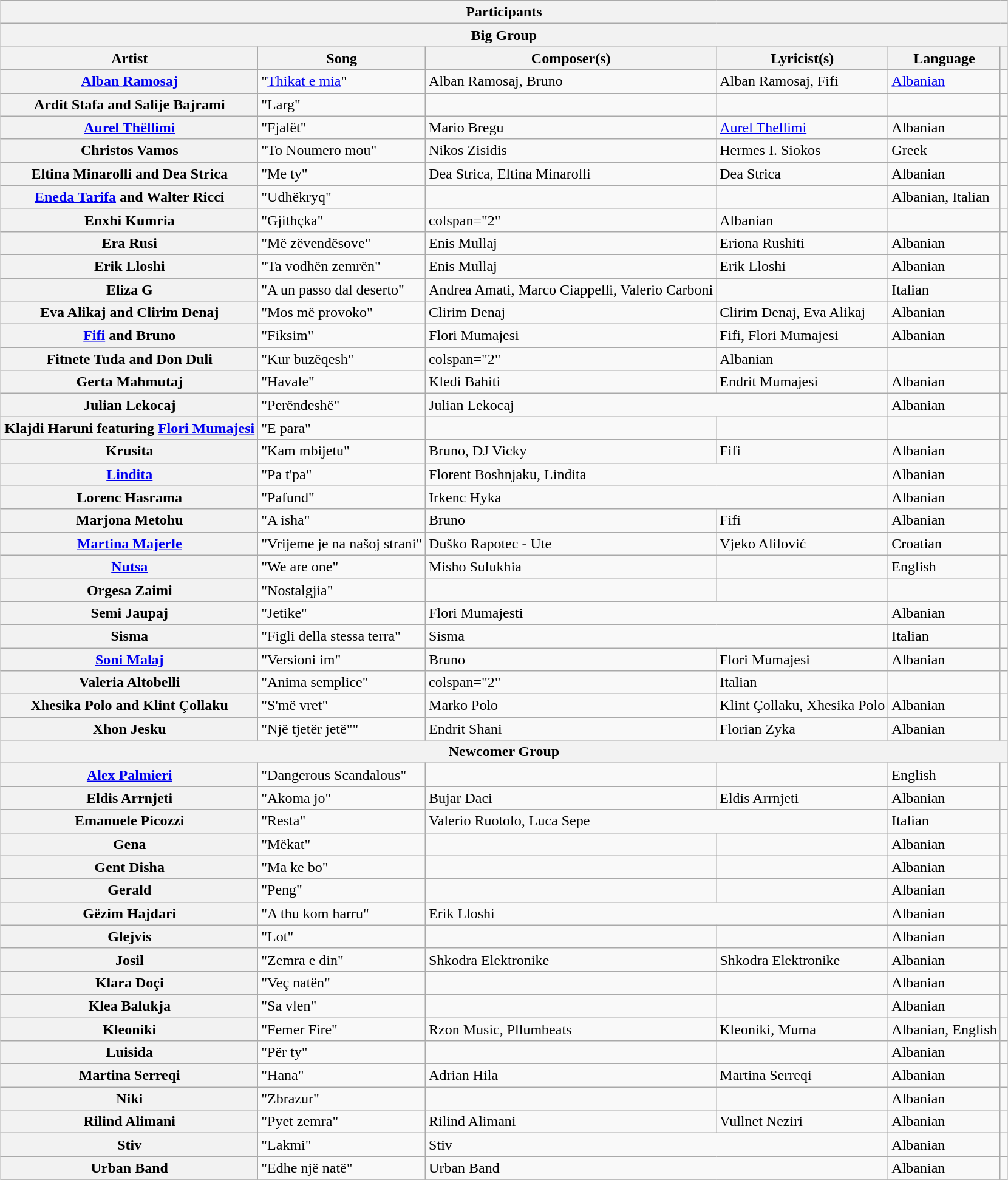<table class="wikitable sortable plainrowheaders" style="margin: 1em auto 1em auto">
<tr>
<th colspan=6>Participants</th>
</tr>
<tr>
<th colspan="6">Big Group</th>
</tr>
<tr>
<th scope="col">Artist</th>
<th scope="col">Song</th>
<th scope="col">Composer(s)</th>
<th scope="col">Lyricist(s)</th>
<th scope="col">Language</th>
<th scope="col"></th>
</tr>
<tr>
<th scope="row"><a href='#'>Alban Ramosaj</a></th>
<td>"<a href='#'>Thikat e mia</a>"</td>
<td>Alban Ramosaj, Bruno</td>
<td>Alban Ramosaj, Fifi</td>
<td><a href='#'>Albanian</a></td>
<td></td>
</tr>
<tr>
<th scope="row">Ardit Stafa and Salije Bajrami</th>
<td>"Larg"</td>
<td></td>
<td></td>
<td></td>
<td></td>
</tr>
<tr>
<th scope="row"><a href='#'>Aurel Thëllimi</a></th>
<td>"Fjalët"</td>
<td>Mario Bregu</td>
<td><a href='#'>Aurel Thellimi</a></td>
<td>Albanian</td>
<td></td>
</tr>
<tr>
<th scope="row">Christos Vamos</th>
<td>"To Noumero mou"</td>
<td>Nikos Zisidis</td>
<td>Hermes I. Siokos</td>
<td>Greek</td>
<td></td>
</tr>
<tr>
<th scope="row">Eltina Minarolli and Dea Strica</th>
<td>"Me ty"</td>
<td>Dea Strica, Eltina Minarolli</td>
<td>Dea Strica</td>
<td>Albanian</td>
<td></td>
</tr>
<tr>
<th scope="row"><a href='#'>Eneda Tarifa</a> and Walter Ricci</th>
<td>"Udhëkryq"</td>
<td></td>
<td></td>
<td>Albanian, Italian</td>
<td></td>
</tr>
<tr>
<th scope="row">Enxhi Kumria</th>
<td>"Gjithçka"</td>
<td>colspan="2" </td>
<td>Albanian</td>
<td></td>
</tr>
<tr>
<th scope="row">Era Rusi</th>
<td>"Më zëvendësove"</td>
<td>Enis Mullaj</td>
<td>Eriona Rushiti</td>
<td>Albanian</td>
<td></td>
</tr>
<tr>
<th scope="row">Erik Lloshi</th>
<td>"Ta vodhën zemrën"</td>
<td>Enis Mullaj</td>
<td>Erik Lloshi</td>
<td>Albanian</td>
<td></td>
</tr>
<tr>
<th scope="row">Eliza G</th>
<td>"A un passo dal deserto"</td>
<td>Andrea Amati, Marco Ciappelli, Valerio Carboni</td>
<td></td>
<td>Italian</td>
<td></td>
</tr>
<tr>
<th scope="row">Eva Alikaj and Clirim Denaj</th>
<td>"Mos më provoko"</td>
<td>Clirim Denaj</td>
<td>Clirim Denaj, Eva Alikaj</td>
<td>Albanian</td>
<td></td>
</tr>
<tr>
<th scope="row"><a href='#'>Fifi</a> and Bruno</th>
<td>"Fiksim"</td>
<td>Flori Mumajesi</td>
<td>Fifi, Flori Mumajesi</td>
<td>Albanian</td>
<td></td>
</tr>
<tr>
<th scope="row">Fitnete Tuda and Don Duli</th>
<td>"Kur buzëqesh"</td>
<td>colspan="2" </td>
<td>Albanian</td>
<td></td>
</tr>
<tr>
<th scope="row">Gerta Mahmutaj</th>
<td>"Havale"</td>
<td>Kledi Bahiti</td>
<td>Endrit Mumajesi</td>
<td>Albanian</td>
<td></td>
</tr>
<tr>
<th scope="row">Julian Lekocaj</th>
<td>"Perëndeshë"</td>
<td colspan="2">Julian Lekocaj</td>
<td>Albanian</td>
<td></td>
</tr>
<tr>
<th scope="row">Klajdi Haruni featuring <a href='#'>Flori Mumajesi</a></th>
<td>"E para"</td>
<td></td>
<td></td>
<td></td>
<td></td>
</tr>
<tr>
<th scope="row">Krusita</th>
<td>"Kam mbijetu"</td>
<td>Bruno, DJ Vicky</td>
<td>Fifi</td>
<td>Albanian</td>
<td></td>
</tr>
<tr>
<th scope="row"><a href='#'>Lindita</a></th>
<td>"Pa t'pa"</td>
<td colspan="2">Florent Boshnjaku, Lindita</td>
<td>Albanian</td>
<td></td>
</tr>
<tr>
<th scope="row">Lorenc Hasrama</th>
<td>"Pafund"</td>
<td colspan="2">Irkenc Hyka</td>
<td>Albanian</td>
<td></td>
</tr>
<tr>
<th scope="row">Marjona Metohu</th>
<td>"A isha"</td>
<td>Bruno</td>
<td>Fifi</td>
<td>Albanian</td>
<td></td>
</tr>
<tr>
<th scope="row"><a href='#'>Martina Majerle</a></th>
<td>"Vrijeme je na našoj strani"</td>
<td>Duško Rapotec - Ute</td>
<td>Vjeko Alilović</td>
<td>Croatian</td>
<td></td>
</tr>
<tr>
<th scope="row"><a href='#'>Nutsa</a></th>
<td>"We are one"</td>
<td>Misho Sulukhia</td>
<td></td>
<td>English</td>
<td></td>
</tr>
<tr>
<th scope="row">Orgesa Zaimi</th>
<td>"Nostalgjia"</td>
<td></td>
<td></td>
<td></td>
<td></td>
</tr>
<tr>
<th scope="row">Semi Jaupaj</th>
<td>"Jetike"</td>
<td colspan="2">Flori Mumajesti</td>
<td>Albanian</td>
<td></td>
</tr>
<tr>
<th scope="row">Sisma</th>
<td>"Figli della stessa terra"</td>
<td colspan="2">Sisma</td>
<td>Italian</td>
<td></td>
</tr>
<tr>
<th scope="row"><a href='#'>Soni Malaj</a></th>
<td>"Versioni im"</td>
<td>Bruno</td>
<td>Flori Mumajesi</td>
<td>Albanian</td>
<td></td>
</tr>
<tr>
<th scope="row">Valeria Altobelli</th>
<td>"Anima semplice"</td>
<td>colspan="2" </td>
<td>Italian</td>
<td></td>
</tr>
<tr>
<th scope="row">Xhesika Polo and Klint Çollaku</th>
<td>"S'më vret"</td>
<td>Marko Polo</td>
<td>Klint Çollaku, Xhesika Polo</td>
<td>Albanian</td>
<td></td>
</tr>
<tr>
<th scope="row">Xhon Jesku</th>
<td>"Një tjetër jetë""</td>
<td>Endrit Shani</td>
<td>Florian Zyka</td>
<td>Albanian</td>
<td></td>
</tr>
<tr>
<th colspan="6">Newcomer Group</th>
</tr>
<tr>
<th scope="row"><a href='#'>Alex Palmieri</a></th>
<td>"Dangerous Scandalous"</td>
<td></td>
<td></td>
<td>English</td>
<td></td>
</tr>
<tr>
<th scope="row">Eldis Arrnjeti</th>
<td>"Akoma jo"</td>
<td>Bujar Daci</td>
<td>Eldis Arrnjeti</td>
<td>Albanian</td>
<td></td>
</tr>
<tr>
<th scope="row">Emanuele Picozzi</th>
<td>"Resta"</td>
<td colspan="2">Valerio Ruotolo, Luca Sepe</td>
<td>Italian</td>
<td></td>
</tr>
<tr>
<th scope="row">Gena</th>
<td>"Mëkat"</td>
<td></td>
<td></td>
<td>Albanian</td>
<td></td>
</tr>
<tr>
<th scope="row">Gent Disha</th>
<td>"Ma ke bo"</td>
<td></td>
<td></td>
<td>Albanian</td>
<td></td>
</tr>
<tr>
<th scope="row">Gerald</th>
<td>"Peng"</td>
<td></td>
<td></td>
<td>Albanian</td>
<td></td>
</tr>
<tr>
<th scope="row">Gëzim Hajdari</th>
<td>"A thu kom harru"</td>
<td colspan="2">Erik Lloshi</td>
<td>Albanian</td>
<td></td>
</tr>
<tr>
<th scope="row">Glejvis</th>
<td>"Lot"</td>
<td></td>
<td></td>
<td>Albanian</td>
<td></td>
</tr>
<tr>
<th scope="row">Josil</th>
<td>"Zemra e din"</td>
<td>Shkodra Elektronike</td>
<td>Shkodra Elektronike</td>
<td>Albanian</td>
<td></td>
</tr>
<tr>
<th scope="row">Klara Doçi</th>
<td>"Veç natën"</td>
<td></td>
<td></td>
<td>Albanian</td>
<td></td>
</tr>
<tr>
<th scope="row">Klea Balukja</th>
<td>"Sa vlen"</td>
<td></td>
<td></td>
<td>Albanian</td>
<td></td>
</tr>
<tr>
<th scope="row">Kleoniki</th>
<td>"Femer Fire"</td>
<td>Rzon Music, Pllumbeats</td>
<td>Kleoniki, Muma</td>
<td>Albanian, English</td>
<td></td>
</tr>
<tr>
<th scope="row">Luisida</th>
<td>"Për ty"</td>
<td></td>
<td></td>
<td>Albanian</td>
<td></td>
</tr>
<tr>
<th scope="row">Martina Serreqi</th>
<td>"Hana"</td>
<td>Adrian Hila</td>
<td>Martina Serreqi</td>
<td>Albanian</td>
<td></td>
</tr>
<tr>
<th scope="row">Niki</th>
<td>"Zbrazur"</td>
<td></td>
<td></td>
<td>Albanian</td>
<td></td>
</tr>
<tr>
<th scope="row">Rilind Alimani</th>
<td>"Pyet zemra"</td>
<td>Rilind Alimani</td>
<td>Vullnet Neziri</td>
<td>Albanian</td>
<td></td>
</tr>
<tr>
<th scope="row">Stiv</th>
<td>"Lakmi"</td>
<td colspan="2">Stiv</td>
<td>Albanian</td>
<td></td>
</tr>
<tr>
<th scope="row">Urban Band</th>
<td>"Edhe një natë"</td>
<td colspan="2">Urban Band</td>
<td>Albanian</td>
<td></td>
</tr>
<tr>
</tr>
</table>
